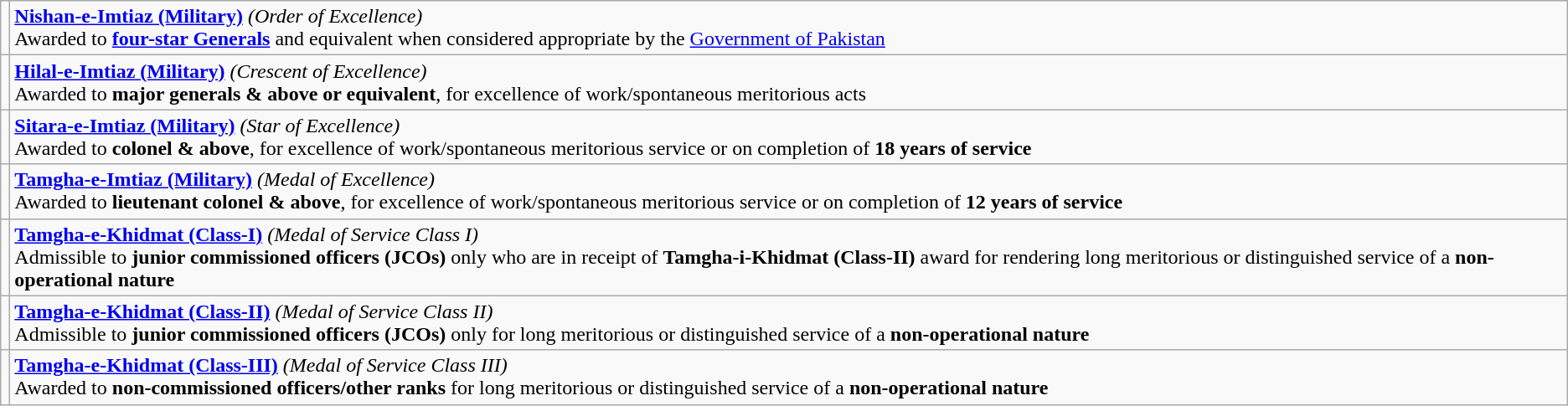<table class="wikitable">
<tr>
<td></td>
<td><strong><a href='#'>Nishan-e-Imtiaz (Military)</a></strong> <em>(Order of Excellence)</em><br>Awarded to <strong><a href='#'>four-star Generals</a></strong> and equivalent when considered appropriate by the <a href='#'>Government of Pakistan</a></td>
</tr>
<tr>
<td></td>
<td><strong><a href='#'>Hilal-e-Imtiaz (Military)</a></strong> <em>(Crescent of Excellence)</em><br>Awarded to <strong>major generals & above or equivalent</strong>, for excellence of work/spontaneous meritorious acts</td>
</tr>
<tr>
<td></td>
<td><strong><a href='#'>Sitara-e-Imtiaz (Military)</a></strong> <em>(Star of Excellence)</em><br>Awarded to <strong>colonel & above</strong>, for excellence of work/spontaneous meritorious service or on completion of <strong>18 years of service</strong></td>
</tr>
<tr>
<td></td>
<td><strong><a href='#'>Tamgha-e-Imtiaz (Military)</a></strong> <em>(Medal of Excellence)</em><br>Awarded to <strong>lieutenant colonel & above</strong>, for excellence of work/spontaneous meritorious service or on completion of <strong>12 years of service</strong></td>
</tr>
<tr>
<td></td>
<td><strong><a href='#'>Tamgha-e-Khidmat (Class-I)</a></strong> <em>(Medal of Service Class I)</em><br>Admissible to <strong>junior commissioned officers (JCOs)</strong> only who are in receipt
of <strong>Tamgha-i-Khidmat (Class-II)</strong> award for rendering long meritorious or distinguished service of a <strong>non-operational nature</strong></td>
</tr>
<tr>
<td></td>
<td><strong><a href='#'>Tamgha-e-Khidmat (Class-II)</a></strong> <em>(Medal of Service Class II)</em><br>Admissible to <strong>junior commissioned officers (JCOs)</strong> only for long meritorious or distinguished service of a <strong>non-operational nature</strong></td>
</tr>
<tr>
<td></td>
<td><strong><a href='#'>Tamgha-e-Khidmat (Class-III)</a></strong> <em>(Medal of Service Class III)</em><br>Awarded to <strong>non-commissioned officers/other ranks</strong> for long meritorious or distinguished service of a <strong>non-operational nature</strong></td>
</tr>
</table>
